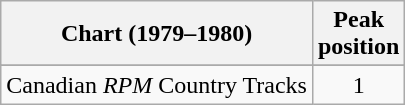<table class="wikitable sortable">
<tr>
<th align="left">Chart (1979–1980)</th>
<th align="center">Peak<br>position</th>
</tr>
<tr>
</tr>
<tr>
<td align="left">Canadian <em>RPM</em> Country Tracks</td>
<td align="center">1</td>
</tr>
</table>
